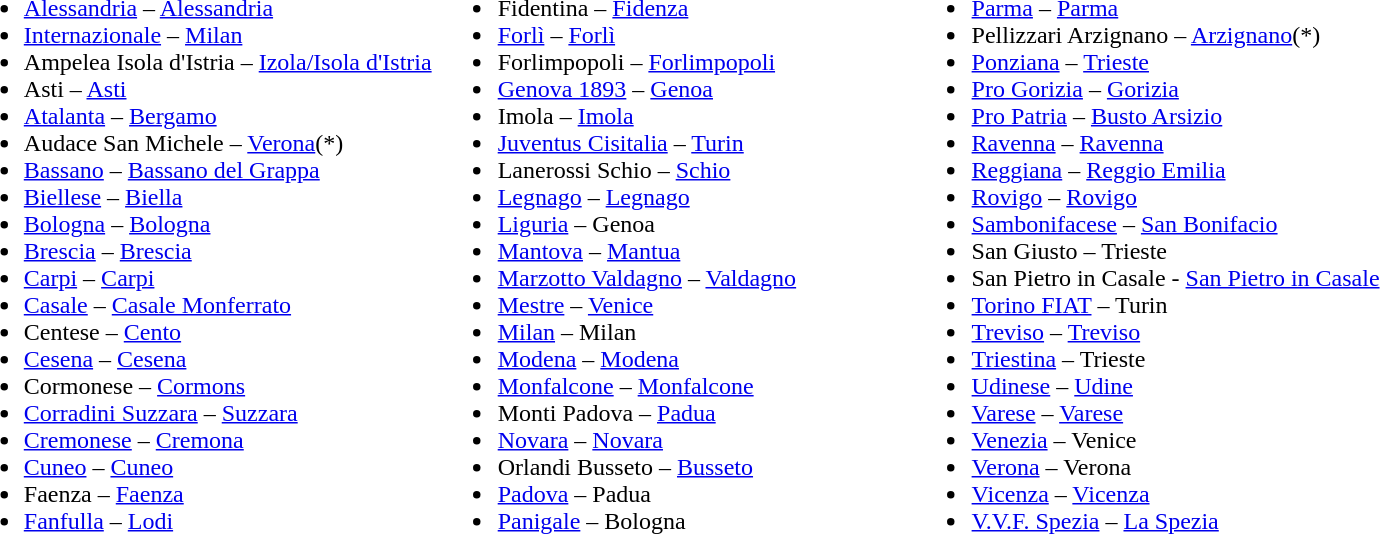<table>
<tr>
<td valign="top"></td>
<td width="33%" valign="top"><br><ul><li><a href='#'>Alessandria</a> – <a href='#'>Alessandria</a></li><li><a href='#'>Internazionale</a> – <a href='#'>Milan</a></li><li>Ampelea Isola d'Istria – <a href='#'>Izola/Isola d'Istria</a></li><li>Asti – <a href='#'>Asti</a></li><li><a href='#'>Atalanta</a> – <a href='#'>Bergamo</a></li><li>Audace San Michele – <a href='#'>Verona</a>(*)</li><li><a href='#'>Bassano</a> – <a href='#'>Bassano del Grappa</a></li><li><a href='#'>Biellese</a> – <a href='#'>Biella</a></li><li><a href='#'>Bologna</a> – <a href='#'>Bologna</a></li><li><a href='#'>Brescia</a> – <a href='#'>Brescia</a></li><li><a href='#'>Carpi</a> – <a href='#'>Carpi</a></li><li><a href='#'>Casale</a> – <a href='#'>Casale Monferrato</a></li><li>Centese – <a href='#'>Cento</a></li><li><a href='#'>Cesena</a> – <a href='#'>Cesena</a></li><li>Cormonese – <a href='#'>Cormons</a></li><li><a href='#'>Corradini Suzzara</a> – <a href='#'>Suzzara</a></li><li><a href='#'>Cremonese</a> – <a href='#'>Cremona</a></li><li><a href='#'>Cuneo</a> – <a href='#'>Cuneo</a></li><li>Faenza – <a href='#'>Faenza</a></li><li><a href='#'>Fanfulla</a> – <a href='#'>Lodi</a></li></ul></td>
<td width="33%" valign="top"><br><ul><li>Fidentina – <a href='#'>Fidenza</a></li><li><a href='#'>Forlì</a> – <a href='#'>Forlì</a></li><li>Forlimpopoli – <a href='#'>Forlimpopoli</a></li><li><a href='#'>Genova 1893</a> – <a href='#'>Genoa</a></li><li>Imola – <a href='#'>Imola</a></li><li><a href='#'>Juventus Cisitalia</a> – <a href='#'>Turin</a></li><li>Lanerossi Schio – <a href='#'>Schio</a></li><li><a href='#'>Legnago</a> – <a href='#'>Legnago</a></li><li><a href='#'>Liguria</a> – Genoa</li><li><a href='#'>Mantova</a> – <a href='#'>Mantua</a></li><li><a href='#'>Marzotto Valdagno</a> – <a href='#'>Valdagno</a></li><li><a href='#'>Mestre</a> – <a href='#'>Venice</a></li><li><a href='#'>Milan</a> – Milan</li><li><a href='#'>Modena</a> – <a href='#'>Modena</a></li><li><a href='#'>Monfalcone</a> – <a href='#'>Monfalcone</a></li><li>Monti Padova – <a href='#'>Padua</a></li><li><a href='#'>Novara</a> – <a href='#'>Novara</a></li><li>Orlandi Busseto – <a href='#'>Busseto</a></li><li><a href='#'>Padova</a> – Padua</li><li><a href='#'>Panigale</a> – Bologna</li></ul></td>
<td width="33%" valign="top"><br><ul><li><a href='#'>Parma</a> – <a href='#'>Parma</a></li><li>Pellizzari Arzignano – <a href='#'>Arzignano</a>(*)</li><li><a href='#'>Ponziana</a> – <a href='#'>Trieste</a></li><li><a href='#'>Pro Gorizia</a> – <a href='#'>Gorizia</a></li><li><a href='#'>Pro Patria</a> – <a href='#'>Busto Arsizio</a></li><li><a href='#'>Ravenna</a> – <a href='#'>Ravenna</a></li><li><a href='#'>Reggiana</a> – <a href='#'>Reggio Emilia</a></li><li><a href='#'>Rovigo</a> – <a href='#'>Rovigo</a></li><li><a href='#'>Sambonifacese</a> – <a href='#'>San Bonifacio</a></li><li>San Giusto – Trieste</li><li>San Pietro in Casale - <a href='#'>San Pietro in Casale</a></li><li><a href='#'>Torino FIAT</a> – Turin</li><li><a href='#'>Treviso</a> – <a href='#'>Treviso</a></li><li><a href='#'>Triestina</a> – Trieste</li><li><a href='#'>Udinese</a> – <a href='#'>Udine</a></li><li><a href='#'>Varese</a> – <a href='#'>Varese</a></li><li><a href='#'>Venezia</a> – Venice</li><li><a href='#'>Verona</a> – Verona</li><li><a href='#'>Vicenza</a> – <a href='#'>Vicenza</a></li><li><a href='#'>V.V.F. Spezia</a> – <a href='#'>La Spezia</a></li></ul></td>
</tr>
</table>
